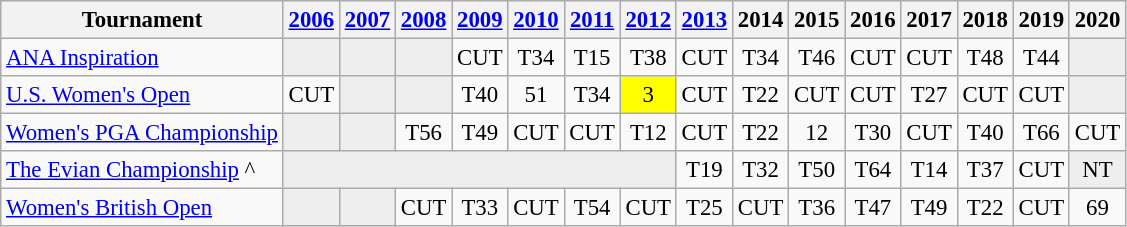<table class="wikitable" style="font-size:95%;text-align:center;">
<tr>
<th>Tournament</th>
<th><a href='#'>2006</a></th>
<th><a href='#'>2007</a></th>
<th><a href='#'>2008</a></th>
<th><a href='#'>2009</a></th>
<th><a href='#'>2010</a></th>
<th><a href='#'>2011</a></th>
<th><a href='#'>2012</a></th>
<th><a href='#'>2013</a></th>
<th>2014</th>
<th>2015</th>
<th>2016</th>
<th>2017</th>
<th>2018</th>
<th>2019</th>
<th>2020</th>
</tr>
<tr>
<td align=left><a href='#'>ANA Inspiration</a></td>
<td style="background:#eeeeee;"></td>
<td style="background:#eeeeee;"></td>
<td style="background:#eeeeee;"></td>
<td>CUT</td>
<td>T34</td>
<td>T15</td>
<td>T38</td>
<td>CUT</td>
<td>T34</td>
<td>T46</td>
<td>CUT</td>
<td>CUT</td>
<td>T48</td>
<td>T44</td>
<td style="background:#eeeeee;"></td>
</tr>
<tr>
<td align=left><a href='#'>U.S. Women's Open</a></td>
<td>CUT</td>
<td style="background:#eeeeee;"></td>
<td style="background:#eeeeee;"></td>
<td>T40</td>
<td>51</td>
<td>T34</td>
<td style="background:yellow;">3</td>
<td>CUT</td>
<td>T22</td>
<td>CUT</td>
<td>CUT</td>
<td>T27</td>
<td>CUT</td>
<td>CUT</td>
<td style="background:#eeeeee;"></td>
</tr>
<tr>
<td align=left><a href='#'>Women's PGA Championship</a></td>
<td style="background:#eeeeee;"></td>
<td style="background:#eeeeee;"></td>
<td>T56</td>
<td>T49</td>
<td>CUT</td>
<td>CUT</td>
<td>T12</td>
<td>CUT</td>
<td>T22</td>
<td>12</td>
<td>T30</td>
<td>CUT</td>
<td>T40</td>
<td>T66</td>
<td>CUT</td>
</tr>
<tr>
<td align=left><a href='#'>The Evian Championship</a> ^</td>
<td style="background:#eeeeee;" colspan=7></td>
<td>T19</td>
<td>T32</td>
<td>T50</td>
<td>T64</td>
<td>T14</td>
<td>T37</td>
<td>CUT</td>
<td style="background:#eeeeee;">NT</td>
</tr>
<tr>
<td align=left><a href='#'>Women's British Open</a></td>
<td style="background:#eeeeee;"></td>
<td style="background:#eeeeee;"></td>
<td>CUT</td>
<td>T33</td>
<td>CUT</td>
<td>T54</td>
<td>CUT</td>
<td>T25</td>
<td>CUT</td>
<td>T36</td>
<td>T47</td>
<td>T49</td>
<td>T22</td>
<td>CUT</td>
<td>69</td>
</tr>
</table>
